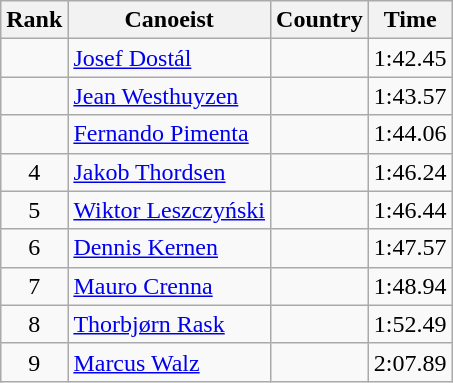<table class="wikitable" style="text-align:center">
<tr>
<th>Rank</th>
<th>Canoeist</th>
<th>Country</th>
<th>Time</th>
</tr>
<tr>
<td></td>
<td align="left"><a href='#'>Josef Dostál</a></td>
<td align="left"></td>
<td>1:42.45</td>
</tr>
<tr>
<td></td>
<td align="left"><a href='#'>Jean Westhuyzen</a></td>
<td align="left"></td>
<td>1:43.57</td>
</tr>
<tr>
<td></td>
<td align="left"><a href='#'>Fernando Pimenta</a></td>
<td align="left"></td>
<td>1:44.06</td>
</tr>
<tr>
<td>4</td>
<td align="left"><a href='#'>Jakob Thordsen</a></td>
<td align="left"></td>
<td>1:46.24</td>
</tr>
<tr>
<td>5</td>
<td align="left"><a href='#'>Wiktor Leszczyński</a></td>
<td align="left"></td>
<td>1:46.44</td>
</tr>
<tr>
<td>6</td>
<td align="left"><a href='#'>Dennis Kernen</a></td>
<td align="left"></td>
<td>1:47.57</td>
</tr>
<tr>
<td>7</td>
<td align="left"><a href='#'>Mauro Crenna</a></td>
<td align="left"></td>
<td>1:48.94</td>
</tr>
<tr>
<td>8</td>
<td align="left"><a href='#'>Thorbjørn Rask</a></td>
<td align="left"></td>
<td>1:52.49</td>
</tr>
<tr>
<td>9</td>
<td align="left"><a href='#'>Marcus Walz</a></td>
<td align="left"></td>
<td>2:07.89</td>
</tr>
</table>
